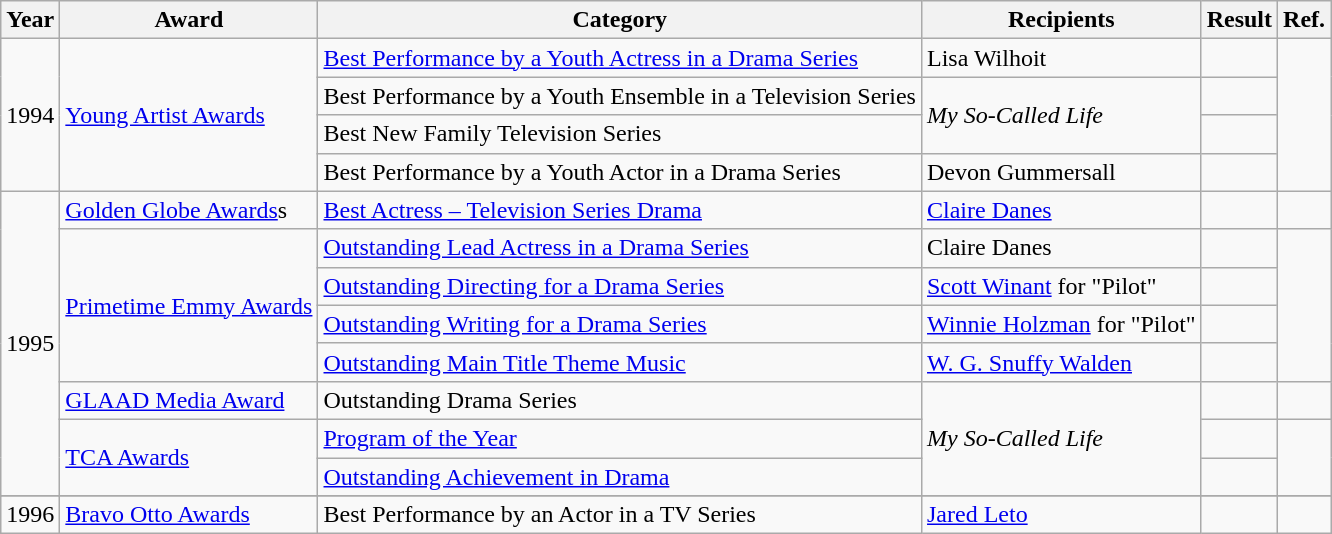<table class="wikitable plainrowheaders sortable">
<tr style="vertical-align:bottom;">
<th scope="col">Year</th>
<th scope="col">Award</th>
<th scope="col">Category</th>
<th scope="col">Recipients</th>
<th scope="col">Result</th>
<th>Ref.</th>
</tr>
<tr>
<td rowspan=4>1994</td>
<td rowspan=4><a href='#'>Young Artist Awards</a></td>
<td><a href='#'>Best Performance by a Youth Actress in a Drama Series</a></td>
<td>Lisa Wilhoit</td>
<td></td>
<td rowspan="4"></td>
</tr>
<tr>
<td>Best Performance by a Youth Ensemble in a Television Series</td>
<td rowspan=2><em>My So-Called Life</em></td>
<td></td>
</tr>
<tr>
<td>Best New Family Television Series</td>
<td></td>
</tr>
<tr>
<td>Best Performance by a Youth Actor in a Drama Series</td>
<td>Devon Gummersall</td>
<td></td>
</tr>
<tr>
<td rowspan=8>1995</td>
<td><a href='#'>Golden Globe Awards</a>s</td>
<td><a href='#'>Best Actress – Television Series Drama</a></td>
<td><a href='#'>Claire Danes</a></td>
<td></td>
<td></td>
</tr>
<tr>
<td rowspan=4><a href='#'>Primetime Emmy Awards</a></td>
<td><a href='#'>Outstanding Lead Actress in a Drama Series</a></td>
<td>Claire Danes</td>
<td></td>
<td rowspan="4"></td>
</tr>
<tr>
<td><a href='#'>Outstanding Directing for a Drama Series</a></td>
<td><a href='#'>Scott Winant</a> for "Pilot"</td>
<td></td>
</tr>
<tr>
<td><a href='#'>Outstanding Writing for a Drama Series</a></td>
<td><a href='#'>Winnie Holzman</a> for "Pilot"</td>
<td></td>
</tr>
<tr>
<td><a href='#'>Outstanding Main Title Theme Music</a></td>
<td><a href='#'>W. G. Snuffy Walden</a></td>
<td></td>
</tr>
<tr>
<td><a href='#'>GLAAD Media Award</a></td>
<td>Outstanding Drama Series</td>
<td rowspan=3><em>My So-Called Life</em></td>
<td></td>
<td></td>
</tr>
<tr>
<td rowspan=2><a href='#'>TCA Awards</a></td>
<td><a href='#'>Program of the Year</a></td>
<td></td>
<td rowspan="2"></td>
</tr>
<tr>
<td><a href='#'>Outstanding Achievement in Drama</a></td>
<td></td>
</tr>
<tr>
</tr>
<tr>
<td rowspan=1>1996</td>
<td rowspan=1><a href='#'>Bravo Otto Awards</a></td>
<td>Best Performance by an Actor in a TV Series</td>
<td><a href='#'>Jared Leto</a></td>
<td></td>
<td></td>
</tr>
</table>
